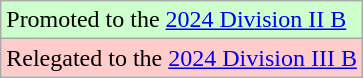<table class="wikitable">
<tr>
<td bgcolor=#ccffcc>Promoted to the <a href='#'>2024 Division II B</a></td>
</tr>
<tr>
<td bgcolor=#ffcccc>Relegated to the <a href='#'>2024 Division III B</a></td>
</tr>
</table>
